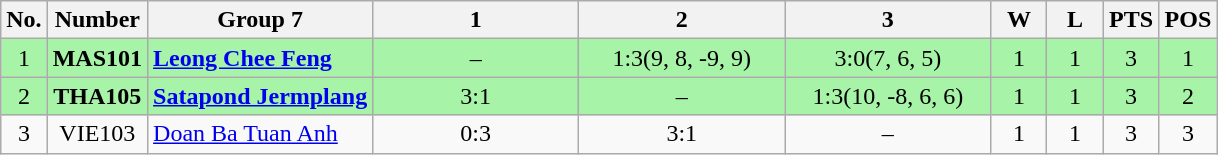<table class=wikitable style="text-align:center;">
<tr>
<th>No.</th>
<th>Number</th>
<th>Group 7</th>
<th width=130>1</th>
<th width=130>2</th>
<th width=130>3</th>
<th width=30>W</th>
<th width=30>L</th>
<th width=30>PTS</th>
<th width=30>POS</th>
</tr>
<tr bgcolor=#a7f3a7>
<td>1</td>
<td><strong>MAS101</strong></td>
<td style="text-align:left;"> <strong><a href='#'>Leong Chee Feng</a></strong></td>
<td>–</td>
<td>1:3(9, 8, -9, 9)</td>
<td>3:0(7, 6, 5)</td>
<td>1</td>
<td>1</td>
<td>3</td>
<td>1</td>
</tr>
<tr bgcolor=#a7f3a7>
<td>2</td>
<td><strong>THA105</strong></td>
<td style="text-align:left;"> <strong><a href='#'>Satapond Jermplang</a></strong></td>
<td>3:1</td>
<td>–</td>
<td>1:3(10, -8, 6, 6)</td>
<td>1</td>
<td>1</td>
<td>3</td>
<td>2</td>
</tr>
<tr>
<td>3</td>
<td>VIE103</td>
<td style="text-align:left;"> <a href='#'>Doan Ba Tuan Anh</a></td>
<td>0:3</td>
<td>3:1</td>
<td>–</td>
<td>1</td>
<td>1</td>
<td>3</td>
<td>3</td>
</tr>
</table>
